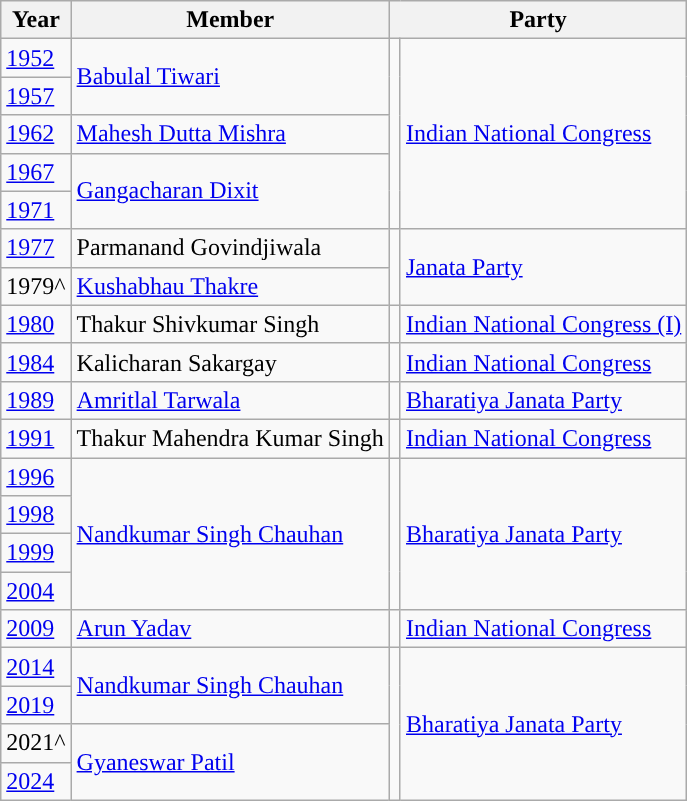<table class="wikitable">
<tr>
<th>Year</th>
<th>Member</th>
<th colspan="2">Party</th>
</tr>
<tr>
<td><a href='#'>1952</a></td>
<td rowspan="2"><a href='#'>Babulal Tiwari</a></td>
<td rowspan="5" style="background-color: "></td>
<td rowspan="5"><a href='#'>Indian National Congress</a></td>
</tr>
<tr>
<td><a href='#'>1957</a></td>
</tr>
<tr>
<td><a href='#'>1962</a></td>
<td><a href='#'>Mahesh Dutta Mishra</a></td>
</tr>
<tr>
<td><a href='#'>1967</a></td>
<td rowspan="2"><a href='#'>Gangacharan Dixit</a></td>
</tr>
<tr>
<td><a href='#'>1971</a></td>
</tr>
<tr>
<td><a href='#'>1977</a></td>
<td>Parmanand Govindjiwala</td>
<td rowspan="2" style="background-color: "></td>
<td rowspan="2"><a href='#'>Janata Party</a></td>
</tr>
<tr>
<td>1979^</td>
<td><a href='#'>Kushabhau Thakre</a></td>
</tr>
<tr>
<td><a href='#'>1980</a></td>
<td>Thakur Shivkumar Singh</td>
<td style="background-color: "></td>
<td><a href='#'>Indian National Congress (I)</a></td>
</tr>
<tr>
<td><a href='#'>1984</a></td>
<td>Kalicharan Sakargay</td>
<td style="background-color: "></td>
<td><a href='#'>Indian National Congress</a></td>
</tr>
<tr>
<td><a href='#'>1989</a></td>
<td><a href='#'>Amritlal Tarwala</a></td>
<td style="background-color: "></td>
<td><a href='#'>Bharatiya Janata Party</a></td>
</tr>
<tr>
<td><a href='#'>1991</a></td>
<td>Thakur Mahendra Kumar Singh</td>
<td style="background-color: "></td>
<td><a href='#'>Indian National Congress</a></td>
</tr>
<tr>
<td><a href='#'>1996</a></td>
<td rowspan="4"><a href='#'>Nandkumar Singh Chauhan</a></td>
<td rowspan="4" style="background-color: "></td>
<td rowspan="4"><a href='#'>Bharatiya Janata Party</a></td>
</tr>
<tr>
<td><a href='#'>1998</a></td>
</tr>
<tr>
<td><a href='#'>1999</a></td>
</tr>
<tr>
<td><a href='#'>2004</a></td>
</tr>
<tr>
<td><a href='#'>2009</a></td>
<td><a href='#'>Arun Yadav</a></td>
<td style="background-color: "></td>
<td><a href='#'>Indian National Congress</a></td>
</tr>
<tr>
<td><a href='#'>2014</a></td>
<td rowspan="2"><a href='#'>Nandkumar Singh Chauhan</a></td>
<td rowspan="4" style="background-color: "></td>
<td rowspan="4"><a href='#'>Bharatiya Janata Party</a></td>
</tr>
<tr>
<td><a href='#'>2019</a></td>
</tr>
<tr>
<td>2021^</td>
<td rowspan="2"><a href='#'>Gyaneswar Patil</a></td>
</tr>
<tr>
<td><a href='#'>2024</a></td>
</tr>
</table>
